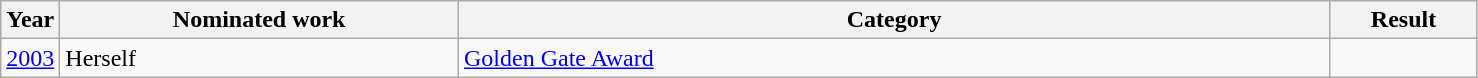<table class=wikitable>
<tr>
<th width=4%>Year</th>
<th width=27%>Nominated work</th>
<th width=59%>Category</th>
<th width=10%>Result</th>
</tr>
<tr>
<td><a href='#'>2003</a></td>
<td>Herself</td>
<td><a href='#'>Golden Gate Award</a></td>
<td></td>
</tr>
</table>
